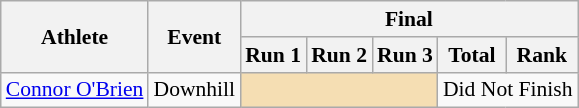<table class="wikitable" style="font-size:90%">
<tr>
<th rowspan="2">Athlete</th>
<th rowspan="2">Event</th>
<th colspan="5">Final</th>
</tr>
<tr>
<th>Run 1</th>
<th>Run 2</th>
<th>Run 3</th>
<th>Total</th>
<th>Rank</th>
</tr>
<tr>
<td><a href='#'>Connor O'Brien</a></td>
<td>Downhill</td>
<td colspan=3 bgcolor="wheat"></td>
<td align="center" colspan=2>Did Not Finish</td>
</tr>
</table>
